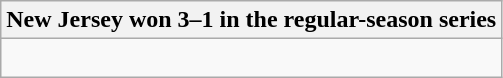<table class="wikitable collapsible collapsed">
<tr>
<th>New Jersey won 3–1 in the regular-season series</th>
</tr>
<tr>
<td><br>


</td>
</tr>
</table>
